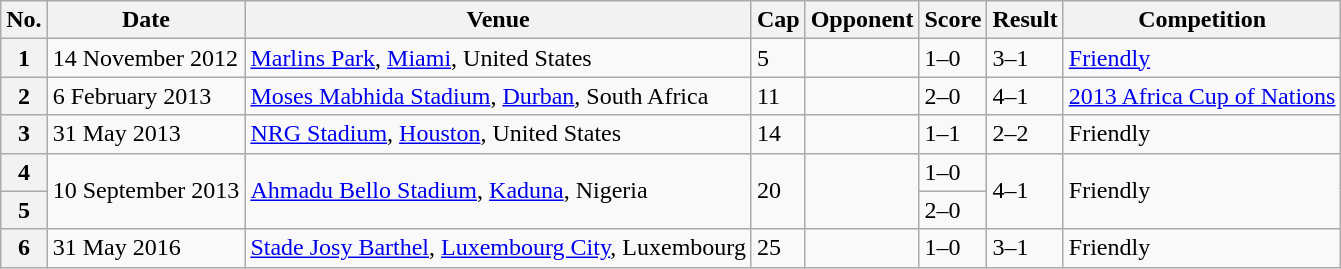<table class="wikitable sortable plainrowheaders">
<tr>
<th scope=col>No.</th>
<th scope=col data-sort-type=date>Date</th>
<th scope=col>Venue</th>
<th scope=col>Cap</th>
<th scope=col>Opponent</th>
<th scope=col>Score</th>
<th scope=col>Result</th>
<th scope=col>Competition</th>
</tr>
<tr>
<th scope=row>1</th>
<td>14 November 2012</td>
<td><a href='#'>Marlins Park</a>, <a href='#'>Miami</a>, United States</td>
<td>5</td>
<td></td>
<td>1–0</td>
<td>3–1</td>
<td><a href='#'>Friendly</a></td>
</tr>
<tr>
<th scope=row>2</th>
<td>6 February 2013</td>
<td><a href='#'>Moses Mabhida Stadium</a>, <a href='#'>Durban</a>, South Africa</td>
<td>11</td>
<td></td>
<td>2–0</td>
<td>4–1</td>
<td><a href='#'>2013 Africa Cup of Nations</a></td>
</tr>
<tr>
<th scope=row>3</th>
<td>31 May 2013</td>
<td><a href='#'>NRG Stadium</a>, <a href='#'>Houston</a>, United States</td>
<td>14</td>
<td></td>
<td>1–1</td>
<td>2–2</td>
<td>Friendly</td>
</tr>
<tr>
<th scope=row>4</th>
<td rowspan=2>10 September 2013</td>
<td rowspan=2><a href='#'>Ahmadu Bello Stadium</a>, <a href='#'>Kaduna</a>, Nigeria</td>
<td rowspan=2>20</td>
<td rowspan=2></td>
<td>1–0</td>
<td rowspan=2>4–1</td>
<td rowspan=2>Friendly</td>
</tr>
<tr>
<th scope=row>5</th>
<td>2–0</td>
</tr>
<tr>
<th scope=row>6</th>
<td>31 May 2016</td>
<td><a href='#'>Stade Josy Barthel</a>, <a href='#'>Luxembourg City</a>, Luxembourg</td>
<td>25</td>
<td></td>
<td>1–0</td>
<td>3–1</td>
<td>Friendly</td>
</tr>
</table>
